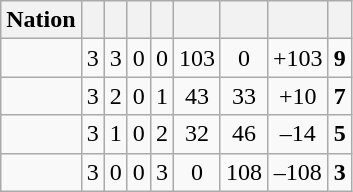<table class="wikitable" style="text-align: center;">
<tr>
<th>Nation</th>
<th></th>
<th></th>
<th></th>
<th></th>
<th></th>
<th></th>
<th></th>
<th></th>
</tr>
<tr>
<td align="left"></td>
<td>3</td>
<td>3</td>
<td>0</td>
<td>0</td>
<td>103</td>
<td>0</td>
<td>+103</td>
<td><strong>9</strong></td>
</tr>
<tr>
<td align="left"></td>
<td>3</td>
<td>2</td>
<td>0</td>
<td>1</td>
<td>43</td>
<td>33</td>
<td>+10</td>
<td><strong>7</strong></td>
</tr>
<tr>
<td align="left"></td>
<td>3</td>
<td>1</td>
<td>0</td>
<td>2</td>
<td>32</td>
<td>46</td>
<td>–14</td>
<td><strong>5</strong></td>
</tr>
<tr>
<td align="left"></td>
<td>3</td>
<td>0</td>
<td>0</td>
<td>3</td>
<td>0</td>
<td>108</td>
<td>–108</td>
<td><strong>3</strong></td>
</tr>
</table>
